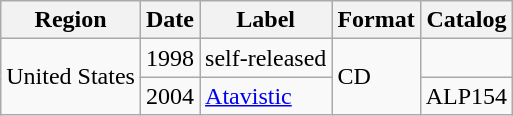<table class="wikitable">
<tr>
<th>Region</th>
<th>Date</th>
<th>Label</th>
<th>Format</th>
<th>Catalog</th>
</tr>
<tr>
<td rowspan="2">United States</td>
<td>1998</td>
<td>self-released</td>
<td rowspan="2">CD</td>
<td></td>
</tr>
<tr>
<td>2004</td>
<td><a href='#'>Atavistic</a></td>
<td>ALP154</td>
</tr>
</table>
